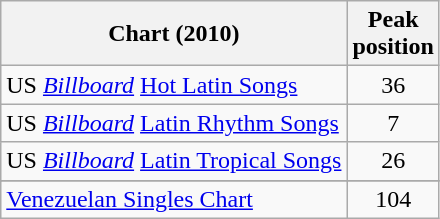<table class="wikitable sortable">
<tr>
<th align="left">Chart (2010)</th>
<th align="left">Peak<br>position</th>
</tr>
<tr>
<td>US <em><a href='#'>Billboard</a></em> <a href='#'>Hot Latin Songs</a></td>
<td style="text-align:center;">36</td>
</tr>
<tr>
<td>US <em><a href='#'>Billboard</a></em> <a href='#'>Latin Rhythm Songs</a></td>
<td style="text-align:center;">7</td>
</tr>
<tr>
<td>US <em><a href='#'>Billboard</a></em> <a href='#'>Latin Tropical Songs</a></td>
<td style="text-align:center;">26</td>
</tr>
<tr>
</tr>
<tr>
<td><a href='#'>Venezuelan Singles Chart</a></td>
<td style="text-align:center;">104</td>
</tr>
</table>
